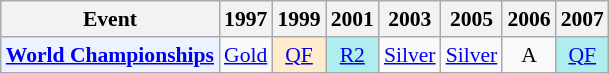<table class="wikitable" style="font-size: 90%; text-align:center">
<tr>
<th>Event</th>
<th>1997</th>
<th>1999</th>
<th>2001</th>
<th>2003</th>
<th>2005</th>
<th>2006</th>
<th>2007</th>
</tr>
<tr>
<td bgcolor="#ECF2FF"; align="left"><strong><a href='#'>World Championships</a></strong></td>
<td> <a href='#'>Gold</a></td>
<td bgcolor=FFEBCD><a href='#'>QF</a></td>
<td bgcolor=AFEEEE><a href='#'>R2</a></td>
<td> <a href='#'>Silver</a></td>
<td> <a href='#'>Silver</a></td>
<td>A</td>
<td bgcolor=AFEEEE><a href='#'>QF</a></td>
</tr>
</table>
